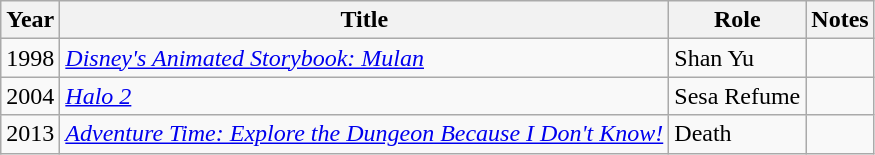<table class = "wikitable sortable">
<tr>
<th>Year</th>
<th>Title</th>
<th>Role</th>
<th>Notes</th>
</tr>
<tr>
<td>1998</td>
<td><em><a href='#'> Disney's Animated Storybook: Mulan</a></em></td>
<td>Shan Yu</td>
<td></td>
</tr>
<tr>
<td>2004</td>
<td><em><a href='#'>Halo 2</a></em></td>
<td>Sesa Refume</td>
<td></td>
</tr>
<tr>
<td>2013</td>
<td><em><a href='#'>Adventure Time: Explore the Dungeon Because I Don't Know!</a></em></td>
<td>Death</td>
<td></td>
</tr>
</table>
